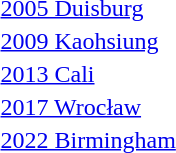<table>
<tr>
<td><a href='#'>2005 Duisburg</a></td>
<td></td>
<td></td>
<td></td>
</tr>
<tr>
<td><a href='#'>2009 Kaohsiung</a></td>
<td></td>
<td></td>
<td></td>
</tr>
<tr>
<td><a href='#'>2013 Cali</a></td>
<td></td>
<td></td>
<td></td>
</tr>
<tr>
<td><a href='#'>2017 Wrocław</a></td>
<td></td>
<td></td>
<td></td>
</tr>
<tr>
<td><a href='#'>2022 Birmingham</a></td>
<td></td>
<td></td>
<td></td>
</tr>
<tr>
</tr>
</table>
